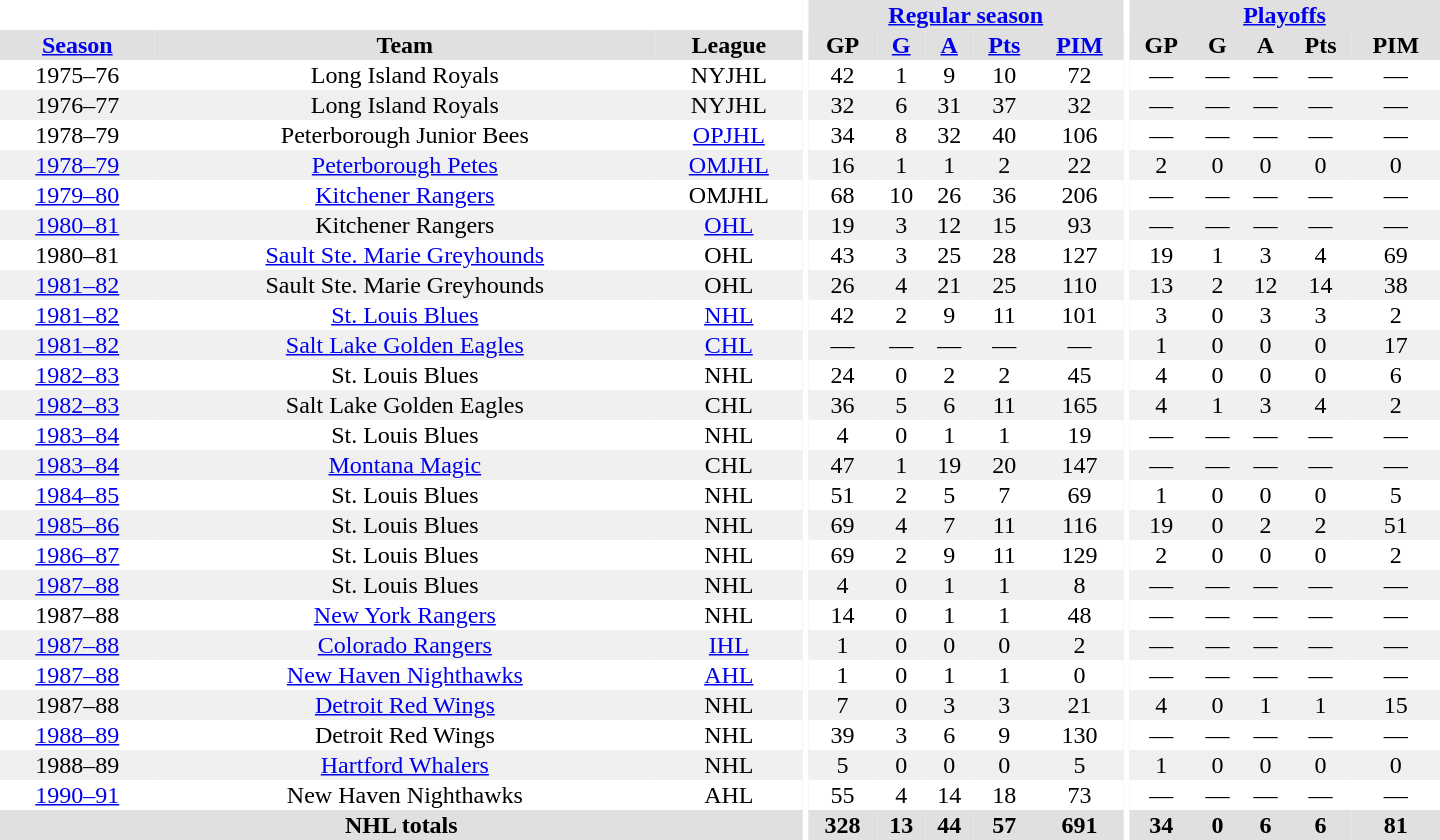<table border="0" cellpadding="1" cellspacing="0" style="text-align:center; width:60em">
<tr bgcolor="#e0e0e0">
<th colspan="3" bgcolor="#ffffff"></th>
<th rowspan="100" bgcolor="#ffffff"></th>
<th colspan="5"><a href='#'>Regular season</a></th>
<th rowspan="100" bgcolor="#ffffff"></th>
<th colspan="5"><a href='#'>Playoffs</a></th>
</tr>
<tr bgcolor="#e0e0e0">
<th><a href='#'>Season</a></th>
<th>Team</th>
<th>League</th>
<th>GP</th>
<th><a href='#'>G</a></th>
<th><a href='#'>A</a></th>
<th><a href='#'>Pts</a></th>
<th><a href='#'>PIM</a></th>
<th>GP</th>
<th>G</th>
<th>A</th>
<th>Pts</th>
<th>PIM</th>
</tr>
<tr>
<td>1975–76</td>
<td>Long Island Royals</td>
<td>NYJHL</td>
<td>42</td>
<td>1</td>
<td>9</td>
<td>10</td>
<td>72</td>
<td>—</td>
<td>—</td>
<td>—</td>
<td>—</td>
<td>—</td>
</tr>
<tr bgcolor="#f0f0f0">
<td>1976–77</td>
<td>Long Island Royals</td>
<td>NYJHL</td>
<td>32</td>
<td>6</td>
<td>31</td>
<td>37</td>
<td>32</td>
<td>—</td>
<td>—</td>
<td>—</td>
<td>—</td>
<td>—</td>
</tr>
<tr>
<td>1978–79</td>
<td>Peterborough Junior Bees</td>
<td><a href='#'>OPJHL</a></td>
<td>34</td>
<td>8</td>
<td>32</td>
<td>40</td>
<td>106</td>
<td>—</td>
<td>—</td>
<td>—</td>
<td>—</td>
<td>—</td>
</tr>
<tr bgcolor="#f0f0f0">
<td><a href='#'>1978–79</a></td>
<td><a href='#'>Peterborough Petes</a></td>
<td><a href='#'>OMJHL</a></td>
<td>16</td>
<td>1</td>
<td>1</td>
<td>2</td>
<td>22</td>
<td>2</td>
<td>0</td>
<td>0</td>
<td>0</td>
<td>0</td>
</tr>
<tr>
<td><a href='#'>1979–80</a></td>
<td><a href='#'>Kitchener Rangers</a></td>
<td>OMJHL</td>
<td>68</td>
<td>10</td>
<td>26</td>
<td>36</td>
<td>206</td>
<td>—</td>
<td>—</td>
<td>—</td>
<td>—</td>
<td>—</td>
</tr>
<tr bgcolor="#f0f0f0">
<td><a href='#'>1980–81</a></td>
<td>Kitchener Rangers</td>
<td><a href='#'>OHL</a></td>
<td>19</td>
<td>3</td>
<td>12</td>
<td>15</td>
<td>93</td>
<td>—</td>
<td>—</td>
<td>—</td>
<td>—</td>
<td>—</td>
</tr>
<tr>
<td>1980–81</td>
<td><a href='#'>Sault Ste. Marie Greyhounds</a></td>
<td>OHL</td>
<td>43</td>
<td>3</td>
<td>25</td>
<td>28</td>
<td>127</td>
<td>19</td>
<td>1</td>
<td>3</td>
<td>4</td>
<td>69</td>
</tr>
<tr bgcolor="#f0f0f0">
<td><a href='#'>1981–82</a></td>
<td>Sault Ste. Marie Greyhounds</td>
<td>OHL</td>
<td>26</td>
<td>4</td>
<td>21</td>
<td>25</td>
<td>110</td>
<td>13</td>
<td>2</td>
<td>12</td>
<td>14</td>
<td>38</td>
</tr>
<tr>
<td><a href='#'>1981–82</a></td>
<td><a href='#'>St. Louis Blues</a></td>
<td><a href='#'>NHL</a></td>
<td>42</td>
<td>2</td>
<td>9</td>
<td>11</td>
<td>101</td>
<td>3</td>
<td>0</td>
<td>3</td>
<td>3</td>
<td>2</td>
</tr>
<tr bgcolor="#f0f0f0">
<td><a href='#'>1981–82</a></td>
<td><a href='#'>Salt Lake Golden Eagles</a></td>
<td><a href='#'>CHL</a></td>
<td>—</td>
<td>—</td>
<td>—</td>
<td>—</td>
<td>—</td>
<td>1</td>
<td>0</td>
<td>0</td>
<td>0</td>
<td>17</td>
</tr>
<tr>
<td><a href='#'>1982–83</a></td>
<td>St. Louis Blues</td>
<td>NHL</td>
<td>24</td>
<td>0</td>
<td>2</td>
<td>2</td>
<td>45</td>
<td>4</td>
<td>0</td>
<td>0</td>
<td>0</td>
<td>6</td>
</tr>
<tr bgcolor="#f0f0f0">
<td><a href='#'>1982–83</a></td>
<td>Salt Lake Golden Eagles</td>
<td>CHL</td>
<td>36</td>
<td>5</td>
<td>6</td>
<td>11</td>
<td>165</td>
<td>4</td>
<td>1</td>
<td>3</td>
<td>4</td>
<td>2</td>
</tr>
<tr>
<td><a href='#'>1983–84</a></td>
<td>St. Louis Blues</td>
<td>NHL</td>
<td>4</td>
<td>0</td>
<td>1</td>
<td>1</td>
<td>19</td>
<td>—</td>
<td>—</td>
<td>—</td>
<td>—</td>
<td>—</td>
</tr>
<tr bgcolor="#f0f0f0">
<td><a href='#'>1983–84</a></td>
<td><a href='#'>Montana Magic</a></td>
<td>CHL</td>
<td>47</td>
<td>1</td>
<td>19</td>
<td>20</td>
<td>147</td>
<td>—</td>
<td>—</td>
<td>—</td>
<td>—</td>
<td>—</td>
</tr>
<tr>
<td><a href='#'>1984–85</a></td>
<td>St. Louis Blues</td>
<td>NHL</td>
<td>51</td>
<td>2</td>
<td>5</td>
<td>7</td>
<td>69</td>
<td>1</td>
<td>0</td>
<td>0</td>
<td>0</td>
<td>5</td>
</tr>
<tr bgcolor="#f0f0f0">
<td><a href='#'>1985–86</a></td>
<td>St. Louis Blues</td>
<td>NHL</td>
<td>69</td>
<td>4</td>
<td>7</td>
<td>11</td>
<td>116</td>
<td>19</td>
<td>0</td>
<td>2</td>
<td>2</td>
<td>51</td>
</tr>
<tr>
<td><a href='#'>1986–87</a></td>
<td>St. Louis Blues</td>
<td>NHL</td>
<td>69</td>
<td>2</td>
<td>9</td>
<td>11</td>
<td>129</td>
<td>2</td>
<td>0</td>
<td>0</td>
<td>0</td>
<td>2</td>
</tr>
<tr bgcolor="#f0f0f0">
<td><a href='#'>1987–88</a></td>
<td>St. Louis Blues</td>
<td>NHL</td>
<td>4</td>
<td>0</td>
<td>1</td>
<td>1</td>
<td>8</td>
<td>—</td>
<td>—</td>
<td>—</td>
<td>—</td>
<td>—</td>
</tr>
<tr>
<td>1987–88</td>
<td><a href='#'>New York Rangers</a></td>
<td>NHL</td>
<td>14</td>
<td>0</td>
<td>1</td>
<td>1</td>
<td>48</td>
<td>—</td>
<td>—</td>
<td>—</td>
<td>—</td>
<td>—</td>
</tr>
<tr bgcolor="#f0f0f0">
<td><a href='#'>1987–88</a></td>
<td><a href='#'>Colorado Rangers</a></td>
<td><a href='#'>IHL</a></td>
<td>1</td>
<td>0</td>
<td>0</td>
<td>0</td>
<td>2</td>
<td>—</td>
<td>—</td>
<td>—</td>
<td>—</td>
<td>—</td>
</tr>
<tr>
<td><a href='#'>1987–88</a></td>
<td><a href='#'>New Haven Nighthawks</a></td>
<td><a href='#'>AHL</a></td>
<td>1</td>
<td>0</td>
<td>1</td>
<td>1</td>
<td>0</td>
<td>—</td>
<td>—</td>
<td>—</td>
<td>—</td>
<td>—</td>
</tr>
<tr bgcolor="#f0f0f0">
<td>1987–88</td>
<td><a href='#'>Detroit Red Wings</a></td>
<td>NHL</td>
<td>7</td>
<td>0</td>
<td>3</td>
<td>3</td>
<td>21</td>
<td>4</td>
<td>0</td>
<td>1</td>
<td>1</td>
<td>15</td>
</tr>
<tr>
<td><a href='#'>1988–89</a></td>
<td>Detroit Red Wings</td>
<td>NHL</td>
<td>39</td>
<td>3</td>
<td>6</td>
<td>9</td>
<td>130</td>
<td>—</td>
<td>—</td>
<td>—</td>
<td>—</td>
<td>—</td>
</tr>
<tr bgcolor="#f0f0f0">
<td>1988–89</td>
<td><a href='#'>Hartford Whalers</a></td>
<td>NHL</td>
<td>5</td>
<td>0</td>
<td>0</td>
<td>0</td>
<td>5</td>
<td>1</td>
<td>0</td>
<td>0</td>
<td>0</td>
<td>0</td>
</tr>
<tr>
<td><a href='#'>1990–91</a></td>
<td>New Haven Nighthawks</td>
<td>AHL</td>
<td>55</td>
<td>4</td>
<td>14</td>
<td>18</td>
<td>73</td>
<td>—</td>
<td>—</td>
<td>—</td>
<td>—</td>
<td>—</td>
</tr>
<tr bgcolor="#e0e0e0">
<th colspan="3">NHL totals</th>
<th>328</th>
<th>13</th>
<th>44</th>
<th>57</th>
<th>691</th>
<th>34</th>
<th>0</th>
<th>6</th>
<th>6</th>
<th>81</th>
</tr>
</table>
